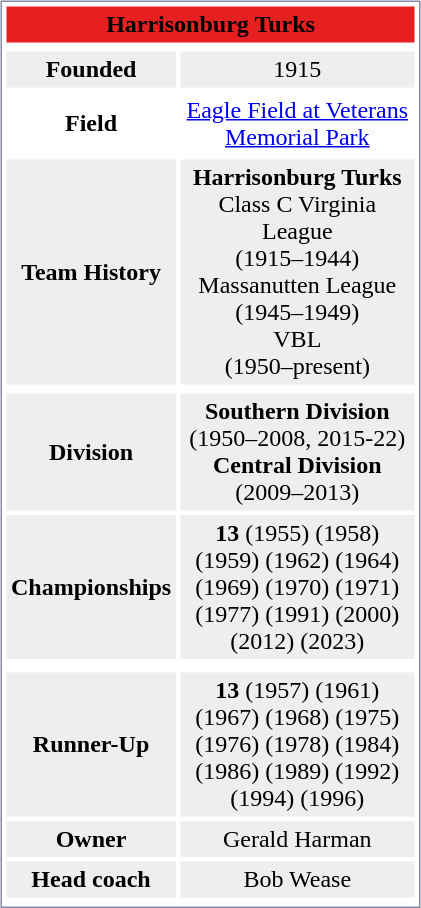<table style="margin:5px; border:1px solid #8888AA;" align=right cellpadding=3 cellspacing=3 width=280>
<tr align="center" bgcolor="#E62020">
<td colspan=2><span><strong>Harrisonburg Turks</strong></span></td>
</tr>
<tr align="center">
</tr>
<tr align="center" bgcolor="#eeeeee">
<td><strong>Founded</strong></td>
<td>1915</td>
</tr>
<tr align="center">
<td><strong>Field</strong></td>
<td><a href='#'>Eagle Field at Veterans Memorial Park</a></td>
</tr>
<tr align="center" bgcolor="#eeeeee">
<td><strong>Team History</strong></td>
<td><strong>Harrisonburg Turks</strong> <br> Class C Virginia League <br> (1915–1944) <br> Massanutten League <br> (1945–1949) <br> VBL <br> (1950–present)</td>
</tr>
<tr align="center">
</tr>
<tr align="center" bgcolor="#eeeeee">
<td><strong>Division</strong></td>
<td><strong>Southern Division</strong> <br>(1950–2008, 2015-22) <br> <strong>Central Division</strong> <br> (2009–2013)</td>
</tr>
<tr align="center" bgcolor="#eeeeee">
<td><strong>Championships</strong></td>
<td><strong>13</strong> (1955) (1958) (1959) (1962) (1964) (1969) (1970) (1971) (1977) (1991) (2000) (2012) (2023)</td>
</tr>
<tr align="center">
</tr>
<tr align="center">
</tr>
<tr align="center" bgcolor="#eeeeee">
<td><strong>Runner-Up</strong></td>
<td><strong>13</strong> (1957) (1961) (1967) (1968) (1975) (1976) (1978) (1984) (1986) (1989) (1992) (1994) (1996)</td>
</tr>
<tr align="center" bgcolor="#eeeeee">
<td><strong>Owner</strong></td>
<td>Gerald Harman</td>
</tr>
<tr align="center" bgcolor="#eeeeee">
<td><strong>Head coach</strong></td>
<td>Bob Wease</td>
</tr>
<tr align="center">
</tr>
</table>
